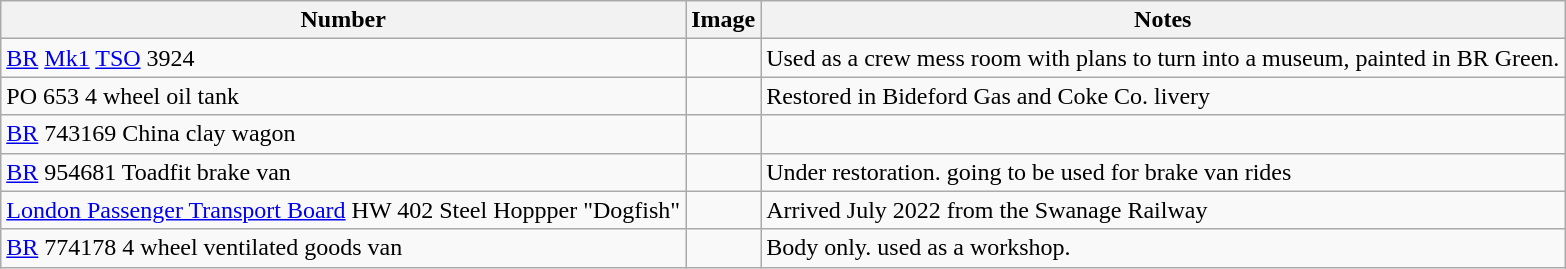<table class="wikitable">
<tr>
<th>Number</th>
<th>Image</th>
<th>Notes</th>
</tr>
<tr>
<td><a href='#'>BR</a> <a href='#'>Mk1</a> <a href='#'>TSO</a> 3924</td>
<td></td>
<td>Used as a crew mess room with plans to turn into a museum, painted in BR Green.</td>
</tr>
<tr>
<td>PO 653 4 wheel oil tank</td>
<td></td>
<td>Restored in Bideford Gas and Coke Co. livery</td>
</tr>
<tr>
<td><a href='#'>BR</a> 743169 China clay wagon</td>
<td></td>
<td></td>
</tr>
<tr>
<td><a href='#'>BR</a> 954681 Toadfit brake van</td>
<td></td>
<td>Under restoration. going to be used for brake van rides</td>
</tr>
<tr>
<td><a href='#'>London Passenger Transport Board</a> HW 402 Steel Hoppper "Dogfish"</td>
<td></td>
<td>Arrived July 2022 from the Swanage Railway</td>
</tr>
<tr>
<td><a href='#'>BR</a> 774178 4 wheel ventilated goods van</td>
<td></td>
<td>Body only. used as a workshop.</td>
</tr>
</table>
